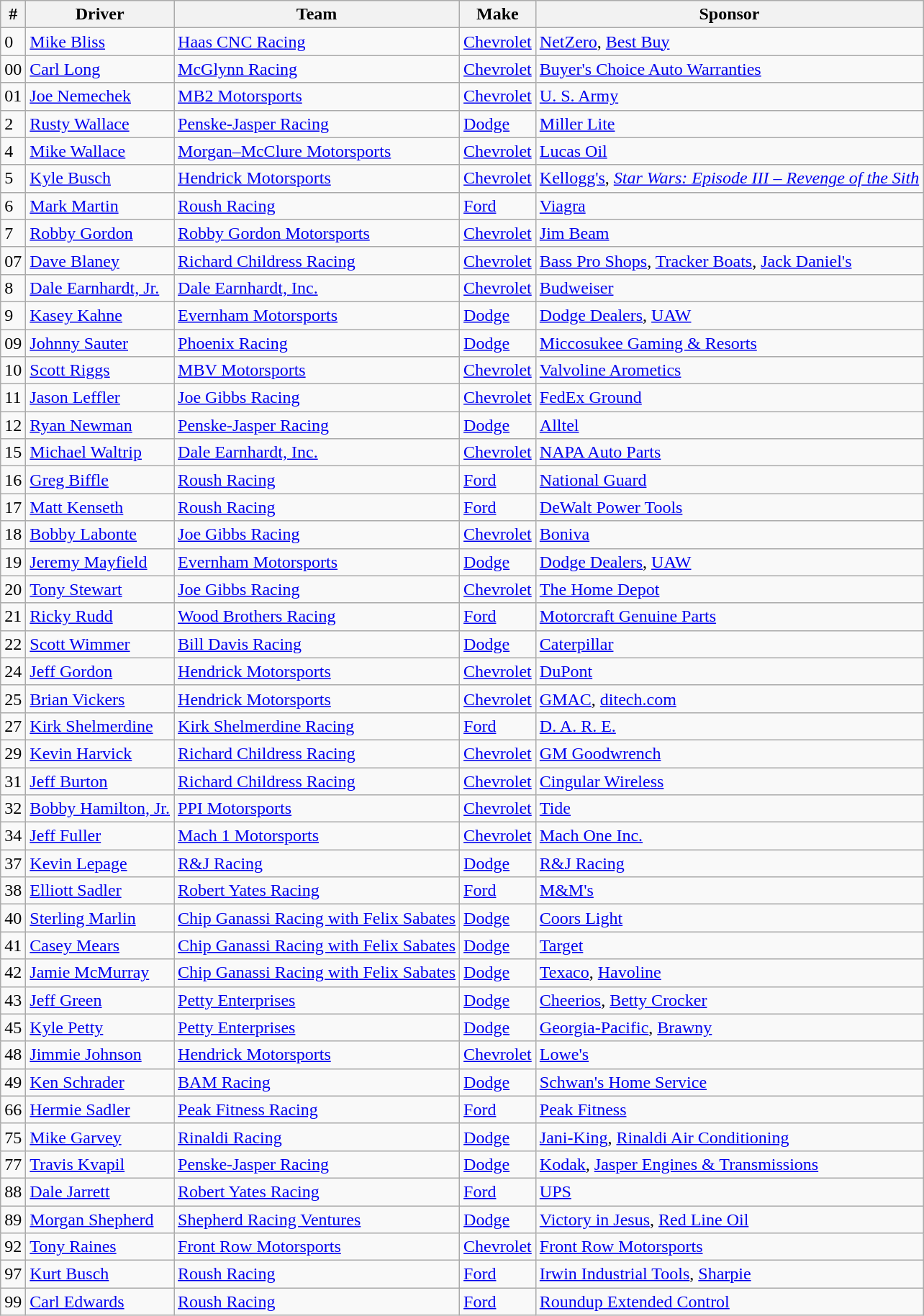<table class="wikitable">
<tr>
<th>#</th>
<th>Driver</th>
<th>Team</th>
<th>Make</th>
<th>Sponsor</th>
</tr>
<tr>
<td>0</td>
<td><a href='#'>Mike Bliss</a></td>
<td><a href='#'>Haas CNC Racing</a></td>
<td><a href='#'>Chevrolet</a></td>
<td><a href='#'>NetZero</a>, <a href='#'>Best Buy</a></td>
</tr>
<tr>
<td>00</td>
<td><a href='#'>Carl Long</a></td>
<td><a href='#'>McGlynn Racing</a></td>
<td><a href='#'>Chevrolet</a></td>
<td><a href='#'>Buyer's Choice Auto Warranties</a></td>
</tr>
<tr>
<td>01</td>
<td><a href='#'>Joe Nemechek</a></td>
<td><a href='#'>MB2 Motorsports</a></td>
<td><a href='#'>Chevrolet</a></td>
<td><a href='#'>U. S. Army</a></td>
</tr>
<tr>
<td>2</td>
<td><a href='#'>Rusty Wallace</a></td>
<td><a href='#'>Penske-Jasper Racing</a></td>
<td><a href='#'>Dodge</a></td>
<td><a href='#'>Miller Lite</a></td>
</tr>
<tr>
<td>4</td>
<td><a href='#'>Mike Wallace</a></td>
<td><a href='#'>Morgan–McClure Motorsports</a></td>
<td><a href='#'>Chevrolet</a></td>
<td><a href='#'>Lucas Oil</a></td>
</tr>
<tr>
<td>5</td>
<td><a href='#'>Kyle Busch</a></td>
<td><a href='#'>Hendrick Motorsports</a></td>
<td><a href='#'>Chevrolet</a></td>
<td><a href='#'>Kellogg's</a>, <em><a href='#'>Star Wars: Episode III – Revenge of the Sith</a></em></td>
</tr>
<tr>
<td>6</td>
<td><a href='#'>Mark Martin</a></td>
<td><a href='#'>Roush Racing</a></td>
<td><a href='#'>Ford</a></td>
<td><a href='#'>Viagra</a></td>
</tr>
<tr>
<td>7</td>
<td><a href='#'>Robby Gordon</a></td>
<td><a href='#'>Robby Gordon Motorsports</a></td>
<td><a href='#'>Chevrolet</a></td>
<td><a href='#'>Jim Beam</a></td>
</tr>
<tr>
<td>07</td>
<td><a href='#'>Dave Blaney</a></td>
<td><a href='#'>Richard Childress Racing</a></td>
<td><a href='#'>Chevrolet</a></td>
<td><a href='#'>Bass Pro Shops</a>, <a href='#'>Tracker Boats</a>, <a href='#'>Jack Daniel's</a></td>
</tr>
<tr>
<td>8</td>
<td><a href='#'>Dale Earnhardt, Jr.</a></td>
<td><a href='#'>Dale Earnhardt, Inc.</a></td>
<td><a href='#'>Chevrolet</a></td>
<td><a href='#'>Budweiser</a></td>
</tr>
<tr>
<td>9</td>
<td><a href='#'>Kasey Kahne</a></td>
<td><a href='#'>Evernham Motorsports</a></td>
<td><a href='#'>Dodge</a></td>
<td><a href='#'>Dodge Dealers</a>, <a href='#'>UAW</a></td>
</tr>
<tr>
<td>09</td>
<td><a href='#'>Johnny Sauter</a></td>
<td><a href='#'>Phoenix Racing</a></td>
<td><a href='#'>Dodge</a></td>
<td><a href='#'>Miccosukee Gaming & Resorts</a></td>
</tr>
<tr>
<td>10</td>
<td><a href='#'>Scott Riggs</a></td>
<td><a href='#'>MBV Motorsports</a></td>
<td><a href='#'>Chevrolet</a></td>
<td><a href='#'>Valvoline Arometics</a></td>
</tr>
<tr>
<td>11</td>
<td><a href='#'>Jason Leffler</a></td>
<td><a href='#'>Joe Gibbs Racing</a></td>
<td><a href='#'>Chevrolet</a></td>
<td><a href='#'>FedEx Ground</a></td>
</tr>
<tr>
<td>12</td>
<td><a href='#'>Ryan Newman</a></td>
<td><a href='#'>Penske-Jasper Racing</a></td>
<td><a href='#'>Dodge</a></td>
<td><a href='#'>Alltel</a></td>
</tr>
<tr>
<td>15</td>
<td><a href='#'>Michael Waltrip</a></td>
<td><a href='#'>Dale Earnhardt, Inc.</a></td>
<td><a href='#'>Chevrolet</a></td>
<td><a href='#'>NAPA Auto Parts</a></td>
</tr>
<tr>
<td>16</td>
<td><a href='#'>Greg Biffle</a></td>
<td><a href='#'>Roush Racing</a></td>
<td><a href='#'>Ford</a></td>
<td><a href='#'>National Guard</a></td>
</tr>
<tr>
<td>17</td>
<td><a href='#'>Matt Kenseth</a></td>
<td><a href='#'>Roush Racing</a></td>
<td><a href='#'>Ford</a></td>
<td><a href='#'>DeWalt Power Tools</a></td>
</tr>
<tr>
<td>18</td>
<td><a href='#'>Bobby Labonte</a></td>
<td><a href='#'>Joe Gibbs Racing</a></td>
<td><a href='#'>Chevrolet</a></td>
<td><a href='#'>Boniva</a></td>
</tr>
<tr>
<td>19</td>
<td><a href='#'>Jeremy Mayfield</a></td>
<td><a href='#'>Evernham Motorsports</a></td>
<td><a href='#'>Dodge</a></td>
<td><a href='#'>Dodge Dealers</a>, <a href='#'>UAW</a></td>
</tr>
<tr>
<td>20</td>
<td><a href='#'>Tony Stewart</a></td>
<td><a href='#'>Joe Gibbs Racing</a></td>
<td><a href='#'>Chevrolet</a></td>
<td><a href='#'>The Home Depot</a></td>
</tr>
<tr>
<td>21</td>
<td><a href='#'>Ricky Rudd</a></td>
<td><a href='#'>Wood Brothers Racing</a></td>
<td><a href='#'>Ford</a></td>
<td><a href='#'>Motorcraft Genuine Parts</a></td>
</tr>
<tr>
<td>22</td>
<td><a href='#'>Scott Wimmer</a></td>
<td><a href='#'>Bill Davis Racing</a></td>
<td><a href='#'>Dodge</a></td>
<td><a href='#'>Caterpillar</a></td>
</tr>
<tr>
<td>24</td>
<td><a href='#'>Jeff Gordon</a></td>
<td><a href='#'>Hendrick Motorsports</a></td>
<td><a href='#'>Chevrolet</a></td>
<td><a href='#'>DuPont</a></td>
</tr>
<tr>
<td>25</td>
<td><a href='#'>Brian Vickers</a></td>
<td><a href='#'>Hendrick Motorsports</a></td>
<td><a href='#'>Chevrolet</a></td>
<td><a href='#'>GMAC</a>, <a href='#'>ditech.com</a></td>
</tr>
<tr>
<td>27</td>
<td><a href='#'>Kirk Shelmerdine</a></td>
<td><a href='#'>Kirk Shelmerdine Racing</a></td>
<td><a href='#'>Ford</a></td>
<td><a href='#'>D. A. R. E.</a></td>
</tr>
<tr>
<td>29</td>
<td><a href='#'>Kevin Harvick</a></td>
<td><a href='#'>Richard Childress Racing</a></td>
<td><a href='#'>Chevrolet</a></td>
<td><a href='#'>GM Goodwrench</a></td>
</tr>
<tr>
<td>31</td>
<td><a href='#'>Jeff Burton</a></td>
<td><a href='#'>Richard Childress Racing</a></td>
<td><a href='#'>Chevrolet</a></td>
<td><a href='#'>Cingular Wireless</a></td>
</tr>
<tr>
<td>32</td>
<td><a href='#'>Bobby Hamilton, Jr.</a></td>
<td><a href='#'>PPI Motorsports</a></td>
<td><a href='#'>Chevrolet</a></td>
<td><a href='#'>Tide</a></td>
</tr>
<tr>
<td>34</td>
<td><a href='#'>Jeff Fuller</a></td>
<td><a href='#'>Mach 1 Motorsports</a></td>
<td><a href='#'>Chevrolet</a></td>
<td><a href='#'>Mach One Inc.</a></td>
</tr>
<tr>
<td>37</td>
<td><a href='#'>Kevin Lepage</a></td>
<td><a href='#'>R&J Racing</a></td>
<td><a href='#'>Dodge</a></td>
<td><a href='#'>R&J Racing</a></td>
</tr>
<tr>
<td>38</td>
<td><a href='#'>Elliott Sadler</a></td>
<td><a href='#'>Robert Yates Racing</a></td>
<td><a href='#'>Ford</a></td>
<td><a href='#'>M&M's</a></td>
</tr>
<tr>
<td>40</td>
<td><a href='#'>Sterling Marlin</a></td>
<td><a href='#'>Chip Ganassi Racing with Felix Sabates</a></td>
<td><a href='#'>Dodge</a></td>
<td><a href='#'>Coors Light</a></td>
</tr>
<tr>
<td>41</td>
<td><a href='#'>Casey Mears</a></td>
<td><a href='#'>Chip Ganassi Racing with Felix Sabates</a></td>
<td><a href='#'>Dodge</a></td>
<td><a href='#'>Target</a></td>
</tr>
<tr>
<td>42</td>
<td><a href='#'>Jamie McMurray</a></td>
<td><a href='#'>Chip Ganassi Racing with Felix Sabates</a></td>
<td><a href='#'>Dodge</a></td>
<td><a href='#'>Texaco</a>, <a href='#'>Havoline</a></td>
</tr>
<tr>
<td>43</td>
<td><a href='#'>Jeff Green</a></td>
<td><a href='#'>Petty Enterprises</a></td>
<td><a href='#'>Dodge</a></td>
<td><a href='#'>Cheerios</a>, <a href='#'>Betty Crocker</a></td>
</tr>
<tr>
<td>45</td>
<td><a href='#'>Kyle Petty</a></td>
<td><a href='#'>Petty Enterprises</a></td>
<td><a href='#'>Dodge</a></td>
<td><a href='#'>Georgia-Pacific</a>, <a href='#'>Brawny</a></td>
</tr>
<tr>
<td>48</td>
<td><a href='#'>Jimmie Johnson</a></td>
<td><a href='#'>Hendrick Motorsports</a></td>
<td><a href='#'>Chevrolet</a></td>
<td><a href='#'>Lowe's</a></td>
</tr>
<tr>
<td>49</td>
<td><a href='#'>Ken Schrader</a></td>
<td><a href='#'>BAM Racing</a></td>
<td><a href='#'>Dodge</a></td>
<td><a href='#'>Schwan's Home Service</a></td>
</tr>
<tr>
<td>66</td>
<td><a href='#'>Hermie Sadler</a></td>
<td><a href='#'>Peak Fitness Racing</a></td>
<td><a href='#'>Ford</a></td>
<td><a href='#'>Peak Fitness</a></td>
</tr>
<tr>
<td>75</td>
<td><a href='#'>Mike Garvey</a></td>
<td><a href='#'>Rinaldi Racing</a></td>
<td><a href='#'>Dodge</a></td>
<td><a href='#'>Jani-King</a>, <a href='#'>Rinaldi Air Conditioning</a></td>
</tr>
<tr>
<td>77</td>
<td><a href='#'>Travis Kvapil</a></td>
<td><a href='#'>Penske-Jasper Racing</a></td>
<td><a href='#'>Dodge</a></td>
<td><a href='#'>Kodak</a>, <a href='#'>Jasper Engines & Transmissions</a></td>
</tr>
<tr>
<td>88</td>
<td><a href='#'>Dale Jarrett</a></td>
<td><a href='#'>Robert Yates Racing</a></td>
<td><a href='#'>Ford</a></td>
<td><a href='#'>UPS</a></td>
</tr>
<tr>
<td>89</td>
<td><a href='#'>Morgan Shepherd</a></td>
<td><a href='#'>Shepherd Racing Ventures</a></td>
<td><a href='#'>Dodge</a></td>
<td><a href='#'>Victory in Jesus</a>, <a href='#'>Red Line Oil</a></td>
</tr>
<tr>
<td>92</td>
<td><a href='#'>Tony Raines</a></td>
<td><a href='#'>Front Row Motorsports</a></td>
<td><a href='#'>Chevrolet</a></td>
<td><a href='#'>Front Row Motorsports</a></td>
</tr>
<tr>
<td>97</td>
<td><a href='#'>Kurt Busch</a></td>
<td><a href='#'>Roush Racing</a></td>
<td><a href='#'>Ford</a></td>
<td><a href='#'>Irwin Industrial Tools</a>, <a href='#'>Sharpie</a></td>
</tr>
<tr>
<td>99</td>
<td><a href='#'>Carl Edwards</a></td>
<td><a href='#'>Roush Racing</a></td>
<td><a href='#'>Ford</a></td>
<td><a href='#'>Roundup Extended Control</a></td>
</tr>
</table>
